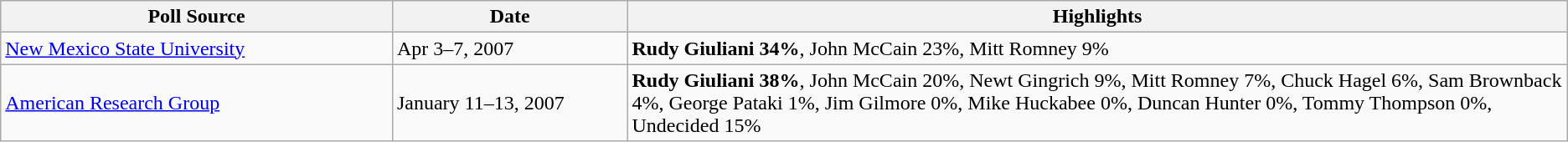<table class="wikitable sortable">
<tr>
<th width="25%">Poll Source</th>
<th width="15%">Date</th>
<th width="60%">Highlights</th>
</tr>
<tr>
<td><a href='#'>New Mexico State University</a></td>
<td>Apr 3–7, 2007</td>
<td><strong>Rudy Giuliani 34%</strong>, John McCain 23%, Mitt Romney 9%</td>
</tr>
<tr>
<td><a href='#'>American Research Group</a></td>
<td>January 11–13, 2007</td>
<td><strong>Rudy Giuliani 38%</strong>, John McCain 20%, Newt Gingrich 9%, Mitt Romney 7%, Chuck Hagel 6%, Sam Brownback 4%, George Pataki 1%, Jim Gilmore 0%, Mike Huckabee 0%, Duncan Hunter 0%, Tommy Thompson 0%, Undecided 15%</td>
</tr>
</table>
